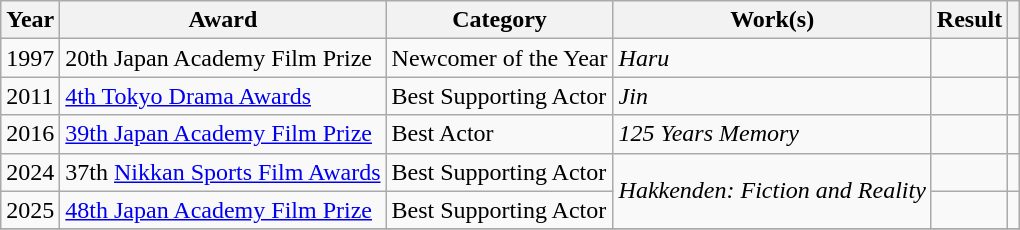<table class="wikitable">
<tr>
<th>Year</th>
<th>Award</th>
<th>Category</th>
<th>Work(s)</th>
<th>Result</th>
<th></th>
</tr>
<tr>
<td>1997</td>
<td>20th Japan Academy Film Prize</td>
<td>Newcomer of the Year</td>
<td><em>Haru</em></td>
<td></td>
<td></td>
</tr>
<tr>
<td>2011</td>
<td><a href='#'>4th Tokyo Drama Awards</a></td>
<td>Best Supporting Actor</td>
<td><em>Jin</em></td>
<td></td>
<td></td>
</tr>
<tr>
<td>2016</td>
<td><a href='#'>39th Japan Academy Film Prize</a></td>
<td>Best Actor</td>
<td><em>125 Years Memory</em></td>
<td></td>
<td></td>
</tr>
<tr>
<td>2024</td>
<td>37th <a href='#'>Nikkan Sports Film Awards</a></td>
<td>Best Supporting Actor</td>
<td rowspan=2><em>Hakkenden: Fiction and Reality</em></td>
<td></td>
<td></td>
</tr>
<tr>
<td>2025</td>
<td><a href='#'>48th Japan Academy Film Prize</a></td>
<td>Best Supporting Actor</td>
<td></td>
<td></td>
</tr>
<tr>
</tr>
</table>
